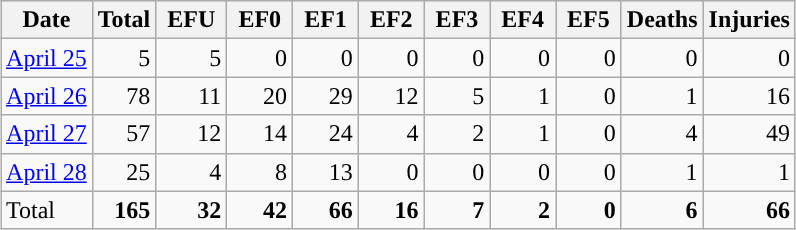<table class="wikitable sortable" style="margin: 1em auto 1em auto;">
<tr>
<th scope="col">Date</th>
<th scope="col" style="text-align:center;">Total</th>
<th scope="col" style="text-align:center;"> EFU </th>
<th scope="col" style="text-align:center;"> EF0 </th>
<th scope="col" style="text-align:center;"> EF1 </th>
<th scope="col" style="text-align:center;"> EF2 </th>
<th scope="col" style="text-align:center;"> EF3 </th>
<th scope="col" style="text-align:center;"> EF4 </th>
<th scope="col" style="text-align:center;"> EF5 </th>
<th scope="col" style="text-align:center;">Deaths</th>
<th scope="col" style="text-align:center;">Injuries</th>
</tr>
<tr>
<td><a href='#'>April 25</a></td>
<td align="right">5</td>
<td align="right">5</td>
<td align="right">0</td>
<td align="right">0</td>
<td align="right">0</td>
<td align="right">0</td>
<td align="right">0</td>
<td align="right">0</td>
<td align="right">0</td>
<td align="right">0</td>
</tr>
<tr>
<td><a href='#'>April 26</a></td>
<td align="right">78</td>
<td align="right">11</td>
<td align="right">20</td>
<td align="right">29</td>
<td align="right">12</td>
<td align="right">5</td>
<td align="right">1</td>
<td align="right">0</td>
<td align="right">1</td>
<td align="right">16</td>
</tr>
<tr>
<td><a href='#'>April 27</a></td>
<td align="right">57</td>
<td align="right">12</td>
<td align="right">14</td>
<td align="right">24</td>
<td align="right">4</td>
<td align="right">2</td>
<td align="right">1</td>
<td align="right">0</td>
<td align="right">4</td>
<td align="right">49</td>
</tr>
<tr>
<td><a href='#'>April 28</a></td>
<td align="right">25</td>
<td align="right">4</td>
<td align="right">8</td>
<td align="right">13</td>
<td align="right">0</td>
<td align="right">0</td>
<td align="right">0</td>
<td align="right">0</td>
<td align="right">1</td>
<td align="right">1</td>
</tr>
<tr class="sortbottom">
<td>Total</td>
<td align="right"><strong>165</strong></td>
<td align="right"><strong>32</strong></td>
<td align="right"><strong>42</strong></td>
<td align="right"><strong>66</strong></td>
<td align="right"><strong>16</strong></td>
<td align="right"><strong>7</strong></td>
<td align="right"><strong>2</strong></td>
<td align="right"><strong>0</strong></td>
<td style="text-align:right;"><strong>6</strong></td>
<td style="text-align:right;"><strong>66</strong></td>
</tr>
</table>
